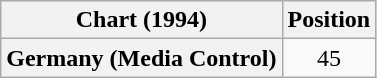<table class="wikitable plainrowheaders" style="text-align:center">
<tr>
<th>Chart (1994)</th>
<th>Position</th>
</tr>
<tr>
<th scope="row">Germany (Media Control)</th>
<td>45</td>
</tr>
</table>
